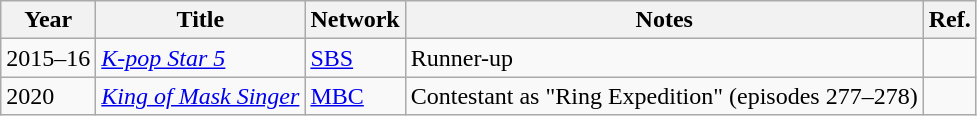<table class="wikitable sortable">
<tr>
<th>Year</th>
<th>Title</th>
<th>Network</th>
<th>Notes</th>
<th>Ref.</th>
</tr>
<tr>
<td>2015–16</td>
<td><em><a href='#'>K-pop Star 5</a></em></td>
<td><a href='#'>SBS</a></td>
<td>Runner-up</td>
<td></td>
</tr>
<tr>
<td>2020</td>
<td><em><a href='#'>King of Mask Singer</a></em></td>
<td><a href='#'>MBC</a></td>
<td>Contestant as "Ring Expedition" (episodes 277–278)</td>
<td></td>
</tr>
</table>
